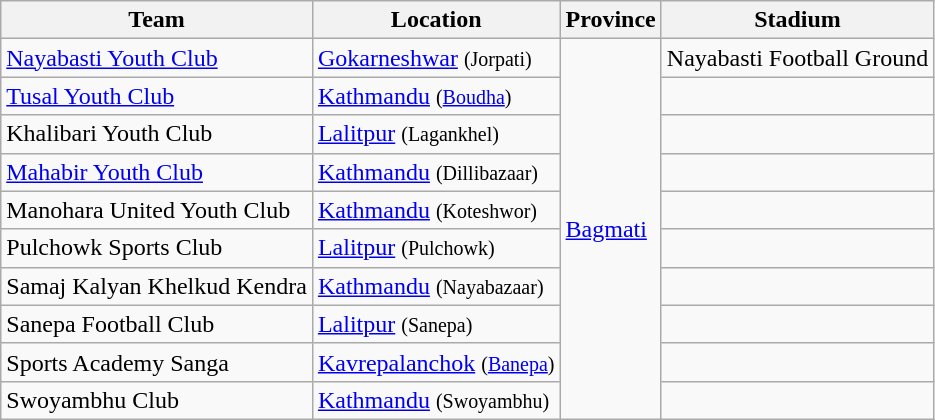<table class="wikitable sortable">
<tr>
<th>Team</th>
<th>Location</th>
<th>Province</th>
<th>Stadium</th>
</tr>
<tr>
<td><a href='#'>Nayabasti Youth Club</a></td>
<td><a href='#'>Gokarneshwar</a> <small>(Jorpati)</small></td>
<td rowspan=11><a href='#'>Bagmati</a></td>
<td>Nayabasti Football Ground</td>
</tr>
<tr>
<td><a href='#'>Tusal Youth Club</a></td>
<td><a href='#'>Kathmandu</a> <small>(<a href='#'>Boudha</a>)</small></td>
<td></td>
</tr>
<tr>
<td>Khalibari Youth Club</td>
<td><a href='#'>Lalitpur</a> <small>(Lagankhel)</small></td>
<td></td>
</tr>
<tr>
<td><a href='#'>Mahabir Youth Club</a></td>
<td><a href='#'>Kathmandu</a> <small>(Dillibazaar)</small></td>
<td></td>
</tr>
<tr>
<td>Manohara United Youth Club</td>
<td><a href='#'>Kathmandu</a> <small>(Koteshwor)</small></td>
<td></td>
</tr>
<tr>
<td>Pulchowk Sports Club</td>
<td><a href='#'>Lalitpur</a> <small>(Pulchowk)</small></td>
<td></td>
</tr>
<tr>
<td>Samaj Kalyan Khelkud Kendra</td>
<td><a href='#'>Kathmandu</a> <small>(Nayabazaar)</small></td>
<td></td>
</tr>
<tr>
<td>Sanepa Football Club</td>
<td><a href='#'>Lalitpur</a> <small>(Sanepa)</small></td>
<td></td>
</tr>
<tr>
<td>Sports Academy Sanga</td>
<td><a href='#'>Kavrepalanchok</a> <small>(<a href='#'>Banepa</a>)</small></td>
<td></td>
</tr>
<tr>
<td>Swoyambhu Club</td>
<td><a href='#'>Kathmandu</a> <small>(Swoyambhu)</small></td>
<td></td>
</tr>
</table>
